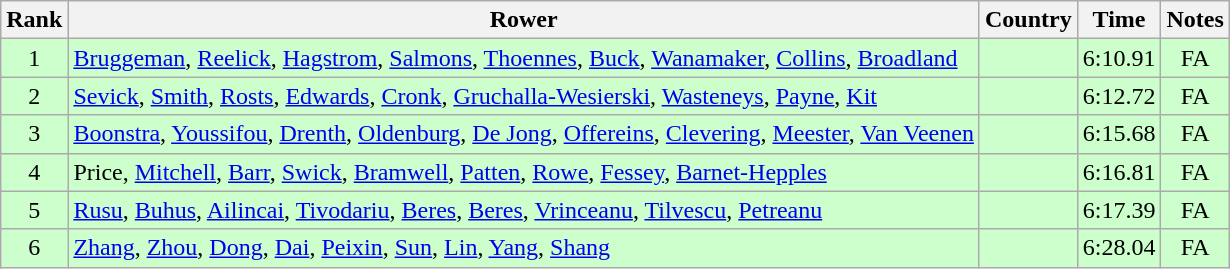<table class="wikitable" style="text-align:center">
<tr>
<th>Rank</th>
<th>Rower</th>
<th>Country</th>
<th>Time</th>
<th>Notes</th>
</tr>
<tr bgcolor=ccffcc>
<td>1</td>
<td align="left"><a href='#'>Bruggeman</a>, <a href='#'>Reelick</a>, <a href='#'>Hagstrom</a>, <a href='#'>Salmons</a>, <a href='#'>Thoennes</a>, <a href='#'>Buck</a>, <a href='#'>Wanamaker</a>, <a href='#'>Collins</a>, <a href='#'>Broadland</a></td>
<td align="left"></td>
<td>6:10.91</td>
<td>FA</td>
</tr>
<tr bgcolor=ccffcc>
<td>2</td>
<td align="left"><a href='#'>Sevick</a>, <a href='#'>Smith</a>, <a href='#'>Rosts</a>, <a href='#'>Edwards</a>, <a href='#'>Cronk</a>, <a href='#'>Gruchalla-Wesierski</a>, <a href='#'>Wasteneys</a>, <a href='#'>Payne</a>, <a href='#'>Kit</a></td>
<td align="left"></td>
<td>6:12.72</td>
<td>FA</td>
</tr>
<tr bgcolor=ccffcc>
<td>3</td>
<td align="left"><a href='#'>Boonstra</a>, <a href='#'>Youssifou</a>, <a href='#'>Drenth</a>, <a href='#'>Oldenburg</a>, <a href='#'>De Jong</a>, <a href='#'>Offereins</a>, <a href='#'>Clevering</a>, <a href='#'>Meester</a>, <a href='#'>Van Veenen</a></td>
<td align="left"></td>
<td>6:15.68</td>
<td>FA</td>
</tr>
<tr bgcolor=ccffcc>
<td>4</td>
<td align="left">Price, <a href='#'>Mitchell</a>, <a href='#'>Barr</a>, <a href='#'>Swick</a>, <a href='#'>Bramwell</a>, <a href='#'>Patten</a>, <a href='#'>Rowe</a>, <a href='#'>Fessey</a>, <a href='#'>Barnet-Hepples</a></td>
<td align="left"></td>
<td>6:16.81</td>
<td>FA</td>
</tr>
<tr bgcolor=ccffcc>
<td>5</td>
<td align="left"><a href='#'>Rusu</a>, <a href='#'>Buhus</a>, <a href='#'>Ailincai</a>, <a href='#'>Tivodariu</a>, <a href='#'>Beres</a>, <a href='#'>Beres</a>, <a href='#'>Vrinceanu</a>, <a href='#'>Tilvescu</a>, <a href='#'>Petreanu</a></td>
<td align="left"></td>
<td>6:17.39</td>
<td>FA</td>
</tr>
<tr bgcolor=ccffcc>
<td>6</td>
<td align="left"><a href='#'>Zhang</a>, <a href='#'>Zhou</a>, <a href='#'>Dong</a>, <a href='#'>Dai</a>, <a href='#'>Peixin</a>, <a href='#'>Sun</a>, <a href='#'>Lin</a>, <a href='#'>Yang</a>, <a href='#'>Shang</a></td>
<td align="left"></td>
<td>6:28.04</td>
<td>FA</td>
</tr>
</table>
